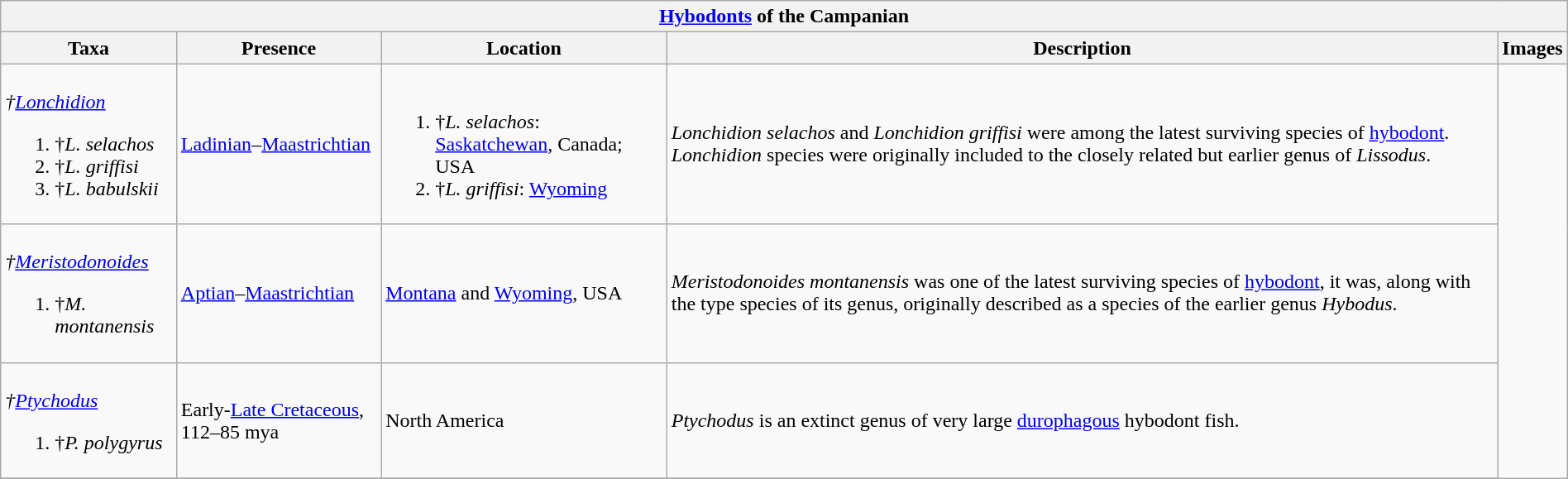<table class="wikitable" align="center" width="100%">
<tr>
<th colspan="5" align="center"><a href='#'>Hybodonts</a> of the Campanian</th>
</tr>
<tr>
<th>Taxa</th>
<th>Presence</th>
<th>Location</th>
<th>Description</th>
<th>Images</th>
</tr>
<tr>
<td><br><em>†<a href='#'>Lonchidion</a></em><ol><li>†<em>L. selachos</em></li><li>†<em>L. griffisi</em></li><li>†<em>L. babulskii</em></li></ol></td>
<td><a href='#'>Ladinian</a>–<a href='#'>Maastrichtian</a></td>
<td><br><ol><li>†<em>L. selachos</em>: <a href='#'>Saskatchewan</a>, Canada; USA</li><li>†<em>L. griffisi</em>: <a href='#'>Wyoming</a></li></ol></td>
<td><em>Lonchidion selachos</em> and <em>Lonchidion griffisi</em> were among the latest surviving species of <a href='#'>hybodont</a>. <em>Lonchidion</em> species were originally included to the closely related but earlier genus of <em>Lissodus</em>.</td>
<td rowspan="99"></td>
</tr>
<tr>
<td><br><em>†<a href='#'>Meristodonoides</a></em><ol><li>†<em>M. montanensis</em></li></ol></td>
<td><a href='#'>Aptian</a>–<a href='#'>Maastrichtian</a></td>
<td><a href='#'>Montana</a> and <a href='#'>Wyoming</a>, USA</td>
<td><em>Meristodonoides montanensis</em> was one of the latest surviving species of <a href='#'>hybodont</a>, it was, along with the type species of its genus, originally described as a species of the earlier genus <em>Hybodus</em>.</td>
</tr>
<tr>
<td><br><em>†<a href='#'>Ptychodus</a></em><ol><li>†<em>P. polygyrus</em></li></ol></td>
<td>Early-<a href='#'>Late Cretaceous</a>, 112–85 mya</td>
<td>North America</td>
<td><em>Ptychodus</em> is an extinct genus of very large <a href='#'>durophagous</a> hybodont fish.</td>
</tr>
<tr>
</tr>
</table>
